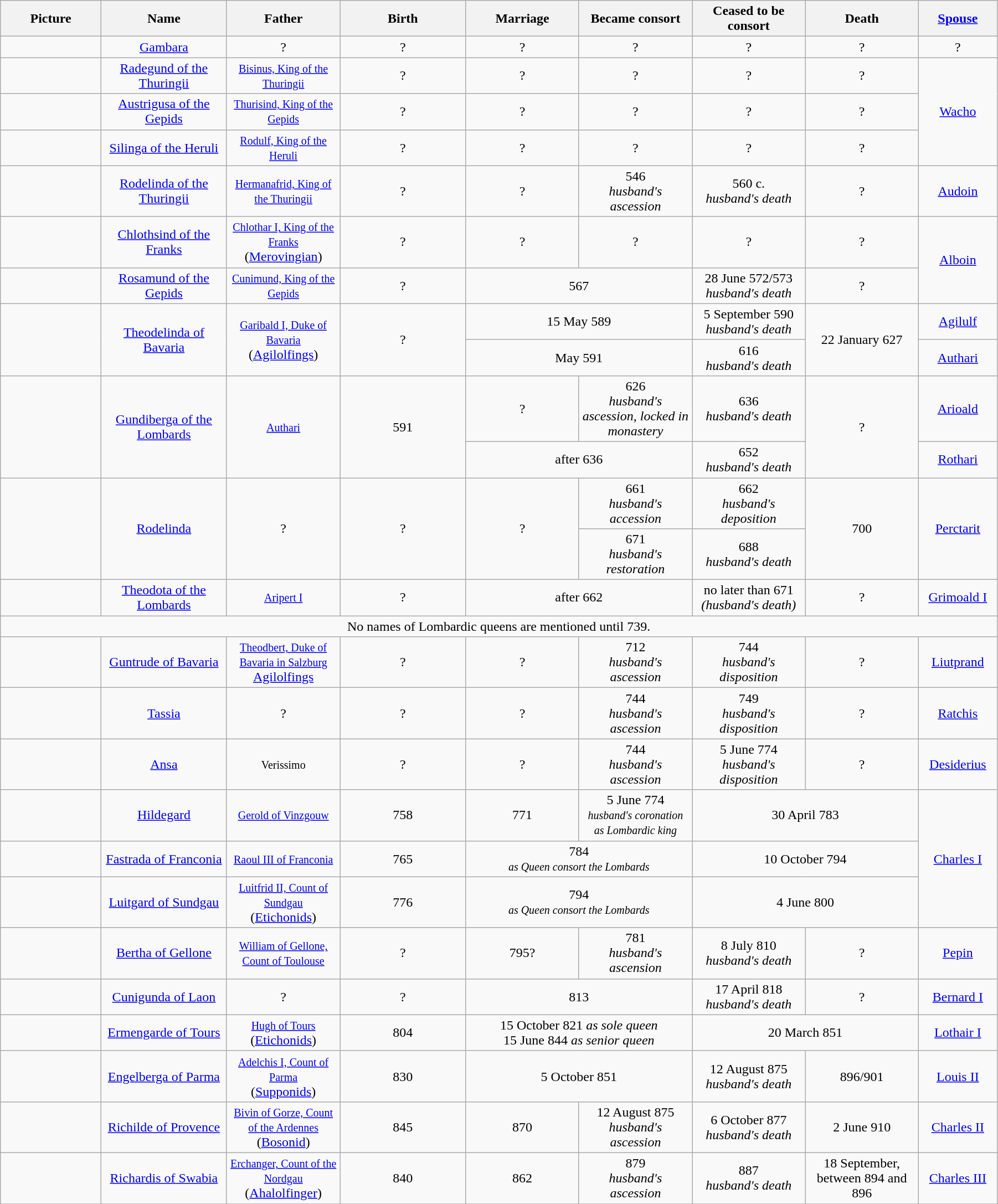<table width=95% class="wikitable">
<tr>
<th width = "8%">Picture</th>
<th width = "10%">Name</th>
<th width = "9%">Father</th>
<th width = "10%">Birth</th>
<th width = "9%">Marriage</th>
<th width = "9%">Became consort</th>
<th width = "9%">Ceased to be consort</th>
<th width = "9%">Death</th>
<th width = "6%"><a href='#'>Spouse</a></th>
</tr>
<tr>
<td align="center"></td>
<td align="center"><a href='#'>Gambara</a></td>
<td align="center">?</td>
<td align="center">?</td>
<td align="center">?</td>
<td align="center">?</td>
<td align="center">?</td>
<td align="center">?</td>
<td align="center">?</td>
</tr>
<tr>
<td align="center"></td>
<td align="center"><a href='#'>Radegund of the Thuringii</a></td>
<td align="center"><small><a href='#'>Bisinus, King of the Thuringii</a></small></td>
<td align="center">?</td>
<td align="center">?</td>
<td align="center">?</td>
<td align="center">?</td>
<td align="center">?</td>
<td align="center" rowspan="3"><a href='#'>Wacho</a></td>
</tr>
<tr>
<td align="center"></td>
<td align="center"><a href='#'>Austrigusa of the Gepids</a></td>
<td align="center"><small><a href='#'>Thurisind, King of the Gepids</a></small></td>
<td align="center">?</td>
<td align="center">?</td>
<td align="center">?</td>
<td align="center">?</td>
<td align="center">?</td>
</tr>
<tr>
<td align="center"></td>
<td align="center"><a href='#'>Silinga of the Heruli</a></td>
<td align="center"><small><a href='#'>Rodulf, King of the Heruli</a></small></td>
<td align="center">?</td>
<td align="center">?</td>
<td align="center">?</td>
<td align="center">?</td>
<td align="center">?</td>
</tr>
<tr>
<td align="center"></td>
<td align="center"><a href='#'>Rodelinda of the Thuringii</a></td>
<td align="center"><small><a href='#'>Hermanafrid, King of the Thuringii</a></small></td>
<td align="center">?</td>
<td align="center">?</td>
<td align="center">546<br><em>husband's ascession</em></td>
<td align="center">560 c.<br><em>husband's death</em></td>
<td align="center">?</td>
<td align="center"><a href='#'>Audoin</a></td>
</tr>
<tr>
<td align="center"></td>
<td align="center"><a href='#'>Chlothsind of the Franks</a></td>
<td align="center"><small><a href='#'>Chlothar I, King of the Franks</a></small><br>(<a href='#'>Merovingian</a>)</td>
<td align="center">?</td>
<td align="center">?</td>
<td align="center">?</td>
<td align="center">?</td>
<td align="center">?</td>
<td align="center" rowspan="2"><a href='#'>Alboin</a></td>
</tr>
<tr>
<td align="center"></td>
<td align="center"><a href='#'>Rosamund of the Gepids</a></td>
<td align="center"><small><a href='#'>Cunimund, King of the Gepids</a></small></td>
<td align="center">?</td>
<td align="center" colspan="2">567</td>
<td align="center">28 June 572/573<br><em>husband's death</em></td>
<td align="center">?</td>
</tr>
<tr>
<td align="center" rowspan="2"></td>
<td align="center" rowspan="2"><a href='#'>Theodelinda of Bavaria</a></td>
<td align="center" rowspan="2"><small><a href='#'>Garibald I, Duke of Bavaria</a></small><br>(<a href='#'>Agilolfings</a>)</td>
<td align="center" rowspan="2">?</td>
<td align="center" colspan="2">15 May 589</td>
<td align="center">5 September 590<br><em>husband's death</em></td>
<td align="center" rowspan="2">22 January 627</td>
<td align="center"><a href='#'>Agilulf</a></td>
</tr>
<tr>
<td align="center" colspan="2">May 591</td>
<td align="center">616<br><em>husband's death</em></td>
<td align="center"><a href='#'>Authari</a></td>
</tr>
<tr>
<td align="center" rowspan="2"></td>
<td align="center" rowspan="2"><a href='#'>Gundiberga of the Lombards</a></td>
<td align="center" rowspan="2"><small><a href='#'>Authari</a></small></td>
<td align="center" rowspan="2">591</td>
<td align="center">?</td>
<td align="center">626<br><em>husband's ascession, locked in monastery</em></td>
<td align="center">636<br><em>husband's death</em></td>
<td align="center" rowspan="2">?</td>
<td align="center"><a href='#'>Arioald</a></td>
</tr>
<tr>
<td align="center" colspan="2">after 636</td>
<td align="center">652<br><em>husband's death</em></td>
<td align="center"><a href='#'>Rothari</a></td>
</tr>
<tr>
<td align="center" rowspan="2"></td>
<td align="center" rowspan="2"><a href='#'>Rodelinda</a></td>
<td align="center" rowspan="2">?</td>
<td align="center" rowspan="2">?</td>
<td align="center" rowspan="2">?</td>
<td align="center">661<br><em>husband's accession</em></td>
<td align="center">662<br><em>husband's deposition</em></td>
<td align="center" rowspan="2">700</td>
<td align="center" rowspan="2"><a href='#'>Perctarit</a></td>
</tr>
<tr>
<td align="center" colspan="1">671<br><em>husband's restoration</em></td>
<td align="center" colspan="1">688<br><em>husband's death</em></td>
</tr>
<tr>
<td align="center"></td>
<td align="center"><a href='#'>Theodota of the Lombards</a></td>
<td align="center"><small><a href='#'>Aripert I</a></small></td>
<td align="center">?</td>
<td align="center" colspan="2">after 662</td>
<td align="center">no later than 671<br><em>(husband's death)</em></td>
<td align="center">?</td>
<td align="center"><a href='#'>Grimoald I</a></td>
</tr>
<tr>
<td align="center" colspan="10">No names of Lombardic queens are mentioned until 739.</td>
</tr>
<tr>
<td align="center"></td>
<td align="center"><a href='#'>Guntrude of Bavaria</a></td>
<td align="center"><small><a href='#'>Theodbert, Duke of Bavaria in Salzburg</a></small> <br><a href='#'>Agilolfings</a></td>
<td align="center">?</td>
<td align="center">?</td>
<td align="center">712<br><em>husband's ascession</em></td>
<td align="center">744<br><em>husband's disposition</em></td>
<td align="center">?</td>
<td align="center"><a href='#'>Liutprand</a></td>
</tr>
<tr>
<td align="center"></td>
<td align="center"><a href='#'>Tassia</a></td>
<td align="center">?</td>
<td align="center">?</td>
<td align="center">?</td>
<td align="center">744<br><em>husband's ascession</em></td>
<td align="center">749<br><em>husband's disposition</em></td>
<td align="center">?</td>
<td align="center"><a href='#'>Ratchis</a></td>
</tr>
<tr>
<td align="center"></td>
<td align="center"><a href='#'>Ansa</a></td>
<td align="center"><small>Verissimo</small></td>
<td align="center">?</td>
<td align="center">?</td>
<td align="center">744<br><em>husband's ascession</em></td>
<td align="center">5 June 774<br><em>husband's disposition</em></td>
<td align="center">?</td>
<td align="center"><a href='#'>Desiderius</a></td>
</tr>
<tr>
<td align="center"></td>
<td align="center"><a href='#'>Hildegard</a></td>
<td align="center"><small><a href='#'>Gerold of Vinzgouw</a></small></td>
<td align="center">758</td>
<td align="center">771</td>
<td align="center">5 June 774<br><small><em>husband's coronation as Lombardic king</em></small></td>
<td align="center" colspan="2">30 April 783</td>
<td align="center" rowspan="3"><a href='#'>Charles I</a></td>
</tr>
<tr>
<td align="center"></td>
<td align="center"><a href='#'>Fastrada of Franconia</a></td>
<td align="center"><small><a href='#'>Raoul III of Franconia</a></small></td>
<td align="center">765</td>
<td align="center" colspan="2">784<br><small><em>as Queen consort the Lombards</em></small></td>
<td align="center" colspan="2">10 October 794</td>
</tr>
<tr>
<td align="center"></td>
<td align="center"><a href='#'>Luitgard of Sundgau</a></td>
<td align="center"><small><a href='#'>Luitfrid II, Count of Sundgau</a></small><br>(<a href='#'>Etichonids</a>)</td>
<td align="center">776</td>
<td align="center" colspan="2">794<br><small><em>as Queen consort the Lombards</em></small></td>
<td align="center" colspan="2">4 June 800</td>
</tr>
<tr>
<td align="center"></td>
<td align="center"><a href='#'>Bertha of Gellone</a></td>
<td align="center"><small><a href='#'>William of Gellone, Count of Toulouse</a></small></td>
<td align="center">?</td>
<td align="center">795?</td>
<td align="center">781<br><em>husband's ascension</em></td>
<td align="center">8 July 810<br><em>husband's death</em></td>
<td align="center">?</td>
<td align="center"><a href='#'>Pepin</a></td>
</tr>
<tr>
<td align="center"></td>
<td align="center"><a href='#'>Cunigunda of Laon</a></td>
<td align="center">?</td>
<td align="center">?</td>
<td align="center" colspan="2">813</td>
<td align="center">17 April 818<br><em>husband's death</em></td>
<td align="center">?</td>
<td align="center"><a href='#'>Bernard I</a></td>
</tr>
<tr>
<td align="center"></td>
<td align="center"><a href='#'>Ermengarde of Tours</a></td>
<td align="center"><small><a href='#'>Hugh of Tours</a></small><br>(<a href='#'>Etichonids</a>)</td>
<td align="center">804</td>
<td align="center" colspan="2">15 October 821 <em>as sole queen</em><br>15 June 844 <em>as senior queen</em></td>
<td align="center" colspan="2">20 March 851</td>
<td align="center"><a href='#'>Lothair I</a></td>
</tr>
<tr>
<td align="center"></td>
<td align="center"><a href='#'>Engelberga of Parma</a></td>
<td align="center"><small><a href='#'>Adelchis I, Count of Parma</a></small><br>(<a href='#'>Supponids</a>)</td>
<td align="center">830</td>
<td align="center" colspan="2">5 October 851</td>
<td align="center">12 August 875<br><em>husband's death</em></td>
<td align="center">896/901</td>
<td align="center"><a href='#'>Louis II</a></td>
</tr>
<tr>
<td align=center></td>
<td align=center><a href='#'>Richilde of Provence</a></td>
<td align="center"><small><a href='#'>Bivin of Gorze, Count of the Ardennes</a></small><br>(<a href='#'>Bosonid</a>)</td>
<td align="center">845</td>
<td align="center">870</td>
<td align="center">12 August 875<br><em>husband's ascession</em></td>
<td align="center">6 October 877<br><em>husband's death</em></td>
<td align="center">2 June 910</td>
<td align="center"><a href='#'>Charles II</a></td>
</tr>
<tr>
<td align=center></td>
<td align=center><a href='#'>Richardis of Swabia</a></td>
<td align="center"><small><a href='#'>Erchanger, Count of the Nordgau</a></small><br>(<a href='#'>Ahalolfinger</a>)</td>
<td align="center">840</td>
<td align="center">862</td>
<td align="center">879<br><em>husband's ascession</em></td>
<td align="center">887<br><em>husband's death</em></td>
<td align="center">18 September, between 894 and 896</td>
<td align="center"><a href='#'>Charles III</a></td>
</tr>
<tr>
</tr>
</table>
